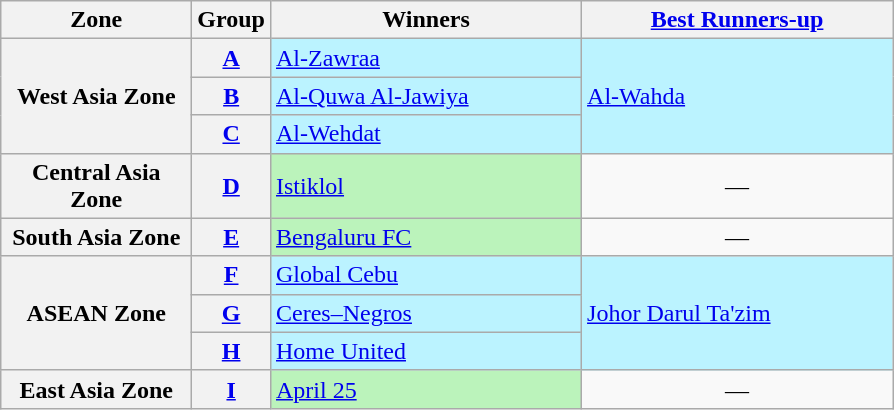<table class="wikitable">
<tr>
<th width=120>Zone</th>
<th>Group</th>
<th width=200>Winners</th>
<th width=200><a href='#'>Best Runners-up</a></th>
</tr>
<tr>
<th rowspan=3>West Asia Zone</th>
<th><a href='#'>A</a></th>
<td bgcolor=#BBF3FF> <a href='#'>Al-Zawraa</a></td>
<td bgcolor=#BBF3FF rowspan=3> <a href='#'>Al-Wahda</a><br></td>
</tr>
<tr>
<th><a href='#'>B</a></th>
<td bgcolor=#BBF3FF> <a href='#'>Al-Quwa Al-Jawiya</a></td>
</tr>
<tr>
<th><a href='#'>C</a></th>
<td bgcolor=#BBF3FF> <a href='#'>Al-Wehdat</a></td>
</tr>
<tr>
<th>Central Asia Zone</th>
<th><a href='#'>D</a></th>
<td bgcolor=#BBF3BB> <a href='#'>Istiklol</a></td>
<td align=center>—</td>
</tr>
<tr>
<th>South Asia Zone</th>
<th><a href='#'>E</a></th>
<td bgcolor=#BBF3BB> <a href='#'>Bengaluru FC</a></td>
<td align=center>—</td>
</tr>
<tr>
<th rowspan=3>ASEAN Zone</th>
<th><a href='#'>F</a></th>
<td bgcolor=#BBF3FF> <a href='#'>Global Cebu</a></td>
<td bgcolor=#BBF3FF rowspan=3> <a href='#'>Johor Darul Ta'zim</a><br></td>
</tr>
<tr>
<th><a href='#'>G</a></th>
<td bgcolor=#BBF3FF> <a href='#'>Ceres–Negros</a></td>
</tr>
<tr>
<th><a href='#'>H</a></th>
<td bgcolor=#BBF3FF> <a href='#'>Home United</a></td>
</tr>
<tr>
<th>East Asia Zone</th>
<th><a href='#'>I</a></th>
<td bgcolor=#BBF3BB> <a href='#'>April 25</a></td>
<td align=center>—</td>
</tr>
</table>
